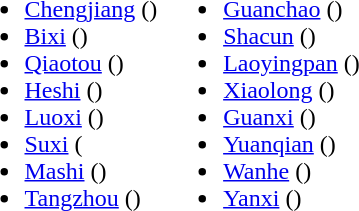<table>
<tr>
<td valign="top"><br><ul><li><a href='#'>Chengjiang</a> ()</li><li><a href='#'>Bixi</a> ()</li><li><a href='#'>Qiaotou</a> ()</li><li><a href='#'>Heshi</a> ()</li><li><a href='#'>Luoxi</a> ()</li><li><a href='#'>Suxi</a> (</li><li><a href='#'>Mashi</a> ()</li><li><a href='#'>Tangzhou</a> ()</li></ul></td>
<td valign="top"><br><ul><li><a href='#'>Guanchao</a> ()</li><li><a href='#'>Shacun</a> ()</li><li><a href='#'>Laoyingpan</a> ()</li><li><a href='#'>Xiaolong</a> ()</li><li><a href='#'>Guanxi</a> ()</li><li><a href='#'>Yuanqian</a> ()</li><li><a href='#'>Wanhe</a> ()</li><li><a href='#'>Yanxi</a> ()</li></ul></td>
</tr>
</table>
